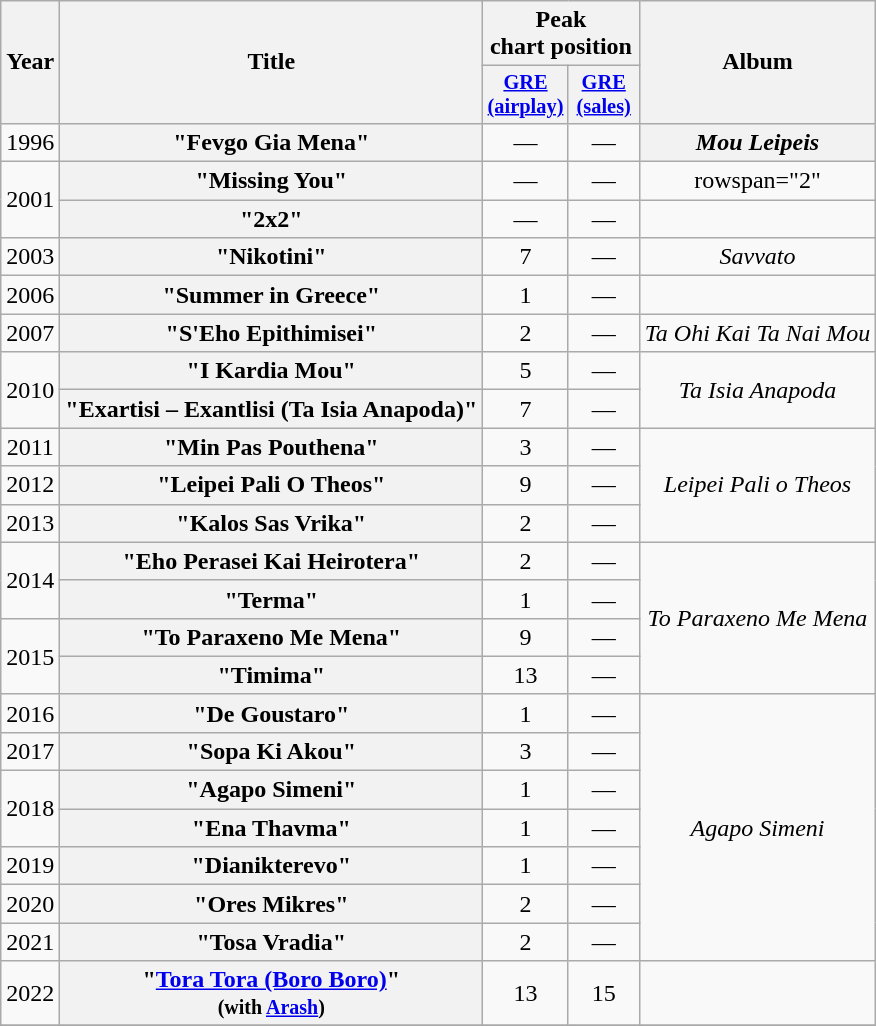<table class="wikitable plainrowheaders" style="text-align:center;">
<tr>
<th scope="col" rowspan="2">Year</th>
<th scope="col" rowspan="2">Title</th>
<th scope="col" colspan="2">Peak<br>chart position</th>
<th scope="col" rowspan="2">Album</th>
</tr>
<tr>
<th style="width:3em;font-size:85%;"><a href='#'>GRE<br>(airplay)</a><br></th>
<th style="width:3em;font-size:85%;"><a href='#'>GRE<br>(sales)</a><br></th>
</tr>
<tr>
<td>1996</td>
<th scope="row">"Fevgo Gia Mena"</th>
<td>—</td>
<td>—</td>
<th scope="row"><em>Mou Leipeis</em></th>
</tr>
<tr>
<td rowspan="2">2001</td>
<th scope="row">"Missing You"</th>
<td>—</td>
<td>—</td>
<td>rowspan="2" </td>
</tr>
<tr>
<th scope="row">"2x2"</th>
<td>—</td>
<td>—</td>
</tr>
<tr>
<td>2003</td>
<th scope="row">"Nikotini"</th>
<td>7</td>
<td>—</td>
<td><em>Savvato</em></td>
</tr>
<tr>
<td>2006</td>
<th scope="row">"Summer in Greece"</th>
<td>1</td>
<td>—</td>
<td></td>
</tr>
<tr>
<td>2007</td>
<th scope="row">"S'Eho Epithimisei"</th>
<td>2</td>
<td>—</td>
<td><em>Ta Ohi Kai Ta Nai Mou</em></td>
</tr>
<tr>
<td rowspan="2">2010</td>
<th scope="row">"I Kardia Mou"</th>
<td>5</td>
<td>—</td>
<td rowspan="2"><em>Ta Isia Anapoda</em></td>
</tr>
<tr>
<th scope="row">"Exartisi – Exantlisi (Ta Isia Anapoda)"</th>
<td>7</td>
<td>—</td>
</tr>
<tr>
<td>2011</td>
<th scope="row">"Min Pas Pouthena"</th>
<td>3</td>
<td>—</td>
<td rowspan="3"><em>Leipei Pali o Theos</em></td>
</tr>
<tr>
<td>2012</td>
<th scope="row">"Leipei Pali O Theos"</th>
<td>9</td>
<td>—</td>
</tr>
<tr>
<td>2013</td>
<th scope="row">"Kalos Sas Vrika"</th>
<td>2</td>
<td>—</td>
</tr>
<tr>
<td rowspan="2">2014</td>
<th scope="row">"Eho Perasei Kai Heirotera"</th>
<td>2</td>
<td>—</td>
<td rowspan="4"><em>To Paraxeno Me Mena</em></td>
</tr>
<tr>
<th scope="row">"Terma"</th>
<td>1</td>
<td>—</td>
</tr>
<tr>
<td rowspan="2">2015</td>
<th scope="row">"To Paraxeno Me Mena"</th>
<td>9</td>
<td>—</td>
</tr>
<tr>
<th scope="row">"Timima"</th>
<td>13</td>
<td>—</td>
</tr>
<tr>
<td>2016</td>
<th scope="row">"De Goustaro"</th>
<td>1</td>
<td>—</td>
<td rowspan="7"><em>Agapo Simeni</em></td>
</tr>
<tr>
<td>2017</td>
<th scope="row">"Sopa Ki Akou"</th>
<td>3</td>
<td>—</td>
</tr>
<tr>
<td rowspan="2">2018</td>
<th scope="row">"Agapo Simeni"</th>
<td>1</td>
<td>—</td>
</tr>
<tr>
<th scope="row">"Ena Thavma"</th>
<td>1</td>
<td>—</td>
</tr>
<tr>
<td>2019</td>
<th scope="row">"Dianikterevo"</th>
<td>1</td>
<td>—</td>
</tr>
<tr>
<td>2020</td>
<th scope="row">"Ores Mikres"</th>
<td>2</td>
<td>—</td>
</tr>
<tr>
<td>2021</td>
<th scope="row">"Tosa Vradia"</th>
<td>2</td>
<td>—</td>
</tr>
<tr>
<td>2022</td>
<th scope="row">"<a href='#'>Tora Tora (Boro Boro)</a>" <br><small>(with <a href='#'>Arash</a>)</small></th>
<td>13</td>
<td>15</td>
<td></td>
</tr>
<tr>
</tr>
</table>
